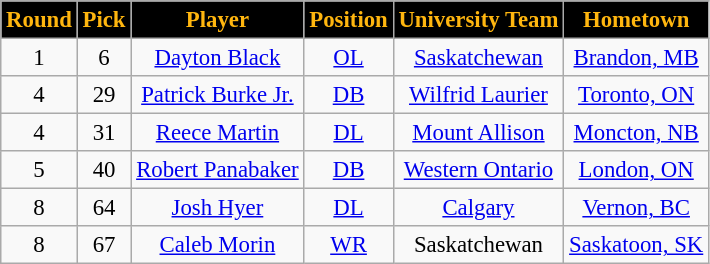<table class="wikitable" style="font-size: 95%;">
<tr>
<th style="background:black;color:#FFB60F;">Round</th>
<th style="background:black;color:#FFB60F;">Pick</th>
<th style="background:black;color:#FFB60F;">Player</th>
<th style="background:black;color:#FFB60F;">Position</th>
<th style="background:black;color:#FFB60F;">University Team</th>
<th style="background:black;color:#FFB60F;">Hometown</th>
</tr>
<tr align="center">
<td align=center>1</td>
<td>6</td>
<td><a href='#'>Dayton Black</a></td>
<td><a href='#'>OL</a></td>
<td><a href='#'>Saskatchewan</a></td>
<td><a href='#'>Brandon, MB</a></td>
</tr>
<tr align="center">
<td align=center>4</td>
<td>29</td>
<td><a href='#'>Patrick Burke Jr.</a></td>
<td><a href='#'>DB</a></td>
<td><a href='#'>Wilfrid Laurier</a></td>
<td><a href='#'>Toronto, ON</a></td>
</tr>
<tr align="center">
<td align=center>4</td>
<td>31</td>
<td><a href='#'>Reece Martin</a></td>
<td><a href='#'>DL</a></td>
<td><a href='#'>Mount Allison</a></td>
<td><a href='#'>Moncton, NB</a></td>
</tr>
<tr align="center">
<td align=center>5</td>
<td>40</td>
<td><a href='#'>Robert Panabaker</a></td>
<td><a href='#'>DB</a></td>
<td><a href='#'>Western Ontario</a></td>
<td><a href='#'>London, ON</a></td>
</tr>
<tr align="center">
<td align=center>8</td>
<td>64</td>
<td><a href='#'>Josh Hyer</a></td>
<td><a href='#'>DL</a></td>
<td><a href='#'>Calgary</a></td>
<td><a href='#'>Vernon, BC</a></td>
</tr>
<tr align="center">
<td align=center>8</td>
<td>67</td>
<td><a href='#'>Caleb Morin</a></td>
<td><a href='#'>WR</a></td>
<td>Saskatchewan</td>
<td><a href='#'>Saskatoon, SK</a></td>
</tr>
</table>
